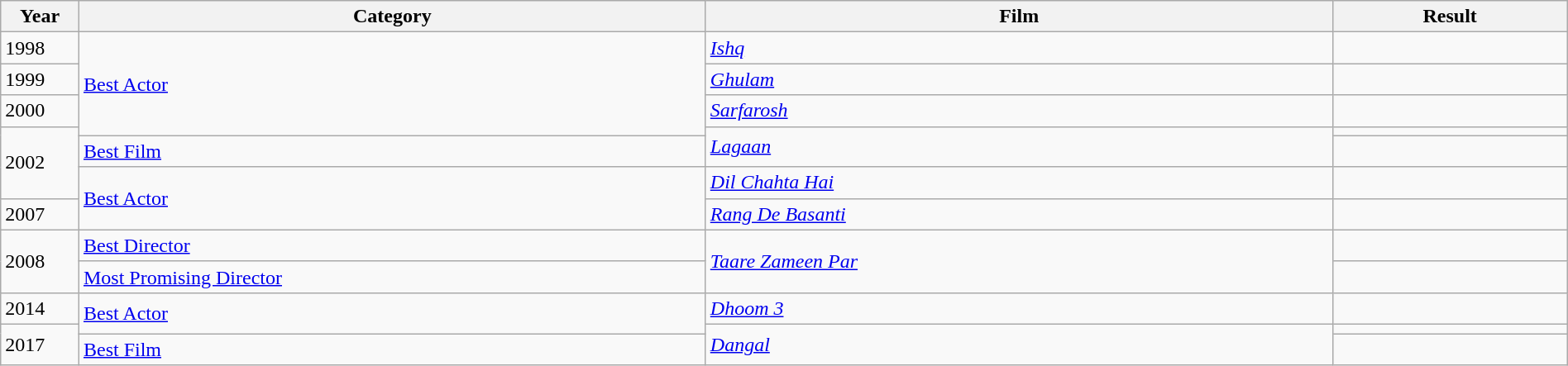<table class="wikitable" style="width:100%;">
<tr>
<th width="5%">Year</th>
<th style="width:40%;">Category</th>
<th style="width:40%;">Film</th>
<th style="width:15%;">Result</th>
</tr>
<tr>
<td>1998</td>
<td rowspan="4"><a href='#'>Best Actor</a></td>
<td><em><a href='#'>Ishq</a></em></td>
<td></td>
</tr>
<tr>
<td>1999</td>
<td><em><a href='#'>Ghulam</a></em></td>
<td></td>
</tr>
<tr>
<td>2000</td>
<td><em><a href='#'>Sarfarosh</a></em></td>
<td></td>
</tr>
<tr>
<td rowspan="3">2002</td>
<td rowspan="2"><em><a href='#'>Lagaan</a></em></td>
<td></td>
</tr>
<tr>
<td><a href='#'>Best Film</a></td>
<td></td>
</tr>
<tr>
<td rowspan="2"><a href='#'>Best Actor</a></td>
<td><em><a href='#'>Dil Chahta Hai</a></em></td>
<td></td>
</tr>
<tr>
<td>2007</td>
<td><em><a href='#'>Rang De Basanti</a></em></td>
<td></td>
</tr>
<tr>
<td rowspan="2">2008</td>
<td><a href='#'>Best Director</a></td>
<td rowspan="2"><em><a href='#'>Taare Zameen Par</a></em></td>
<td></td>
</tr>
<tr>
<td><a href='#'>Most Promising Director</a></td>
<td></td>
</tr>
<tr>
<td>2014</td>
<td rowspan="2"><a href='#'>Best Actor</a></td>
<td><em><a href='#'>Dhoom 3</a></em></td>
<td></td>
</tr>
<tr>
<td rowspan="2">2017</td>
<td rowspan="2"><em><a href='#'>Dangal</a></em></td>
<td></td>
</tr>
<tr>
<td><a href='#'>Best Film</a></td>
<td></td>
</tr>
</table>
